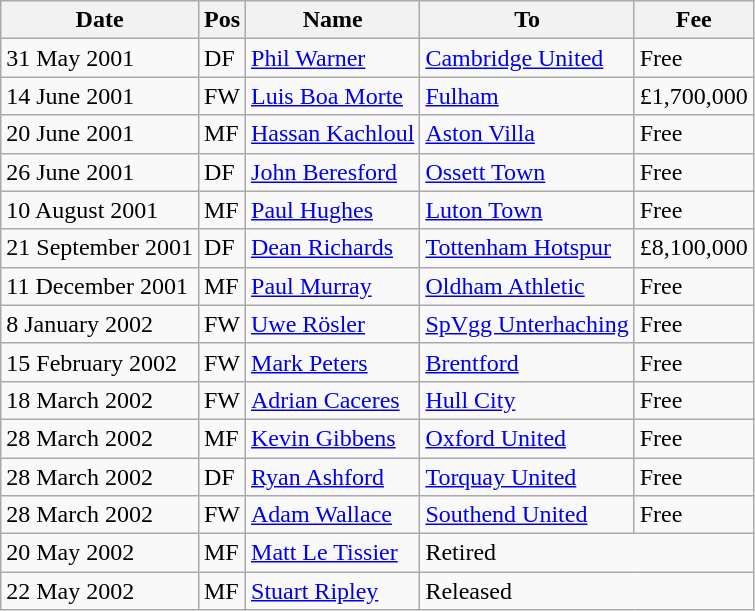<table class="wikitable">
<tr>
<th>Date</th>
<th>Pos</th>
<th>Name</th>
<th>To</th>
<th>Fee</th>
</tr>
<tr>
<td>31 May 2001</td>
<td>DF</td>
<td> <a href='#'>Phil Warner</a></td>
<td><a href='#'>Cambridge United</a></td>
<td>Free</td>
</tr>
<tr>
<td>14 June 2001</td>
<td>FW</td>
<td> <a href='#'>Luis Boa Morte</a></td>
<td><a href='#'>Fulham</a></td>
<td>£1,700,000</td>
</tr>
<tr>
<td>20 June 2001</td>
<td>MF</td>
<td> <a href='#'>Hassan Kachloul</a></td>
<td><a href='#'>Aston Villa</a></td>
<td>Free</td>
</tr>
<tr>
<td>26 June 2001</td>
<td>DF</td>
<td> <a href='#'>John Beresford</a></td>
<td><a href='#'>Ossett Town</a></td>
<td>Free</td>
</tr>
<tr>
<td>10 August 2001</td>
<td>MF</td>
<td> <a href='#'>Paul Hughes</a></td>
<td><a href='#'>Luton Town</a></td>
<td>Free</td>
</tr>
<tr>
<td>21 September 2001</td>
<td>DF</td>
<td> <a href='#'>Dean Richards</a></td>
<td><a href='#'>Tottenham Hotspur</a></td>
<td>£8,100,000</td>
</tr>
<tr>
<td>11 December 2001</td>
<td>MF</td>
<td> <a href='#'>Paul Murray</a></td>
<td><a href='#'>Oldham Athletic</a></td>
<td>Free</td>
</tr>
<tr>
<td>8 January 2002</td>
<td>FW</td>
<td> <a href='#'>Uwe Rösler</a></td>
<td><a href='#'>SpVgg Unterhaching</a></td>
<td>Free</td>
</tr>
<tr>
<td>15 February 2002</td>
<td>FW</td>
<td> <a href='#'>Mark Peters</a></td>
<td><a href='#'>Brentford</a></td>
<td>Free</td>
</tr>
<tr>
<td>18 March 2002</td>
<td>FW</td>
<td> <a href='#'>Adrian Caceres</a></td>
<td><a href='#'>Hull City</a></td>
<td>Free</td>
</tr>
<tr>
<td>28 March 2002</td>
<td>MF</td>
<td> <a href='#'>Kevin Gibbens</a></td>
<td><a href='#'>Oxford United</a></td>
<td>Free</td>
</tr>
<tr>
<td>28 March 2002</td>
<td>DF</td>
<td> <a href='#'>Ryan Ashford</a></td>
<td><a href='#'>Torquay United</a></td>
<td>Free</td>
</tr>
<tr>
<td>28 March 2002</td>
<td>FW</td>
<td> <a href='#'>Adam Wallace</a></td>
<td><a href='#'>Southend United</a></td>
<td>Free</td>
</tr>
<tr>
<td>20 May 2002</td>
<td>MF</td>
<td> <a href='#'>Matt Le Tissier</a></td>
<td colspan="2">Retired</td>
</tr>
<tr>
<td>22 May 2002</td>
<td>MF</td>
<td> <a href='#'>Stuart Ripley</a></td>
<td colspan="2">Released</td>
</tr>
</table>
